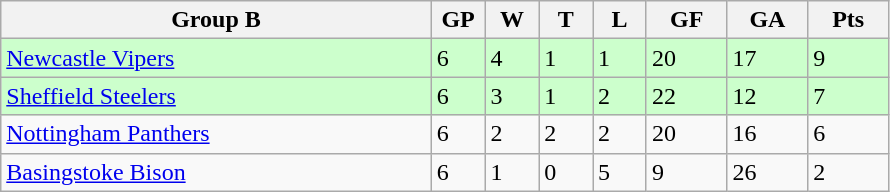<table class="wikitable">
<tr>
<th width="40%">Group B</th>
<th width="5%">GP</th>
<th width="5%">W</th>
<th width="5%">T</th>
<th width="5%">L</th>
<th width="7.5%">GF</th>
<th width="7.5%">GA</th>
<th width="7.5%">Pts</th>
</tr>
<tr bgcolor="#CCFFCC">
<td><a href='#'>Newcastle Vipers</a></td>
<td>6</td>
<td>4</td>
<td>1</td>
<td>1</td>
<td>20</td>
<td>17</td>
<td>9</td>
</tr>
<tr bgcolor="#CCFFCC">
<td><a href='#'>Sheffield Steelers</a></td>
<td>6</td>
<td>3</td>
<td>1</td>
<td>2</td>
<td>22</td>
<td>12</td>
<td>7</td>
</tr>
<tr>
<td><a href='#'>Nottingham Panthers</a></td>
<td>6</td>
<td>2</td>
<td>2</td>
<td>2</td>
<td>20</td>
<td>16</td>
<td>6</td>
</tr>
<tr>
<td><a href='#'>Basingstoke Bison</a></td>
<td>6</td>
<td>1</td>
<td>0</td>
<td>5</td>
<td>9</td>
<td>26</td>
<td>2</td>
</tr>
</table>
